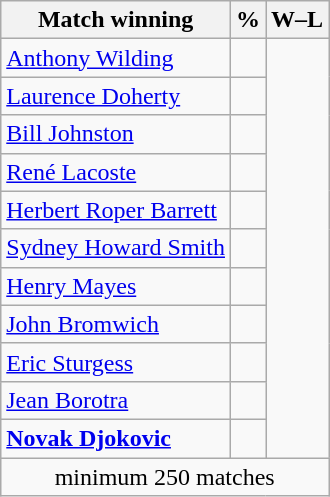<table class=wikitable style="display:inline-table;">
<tr>
<th>Match winning</th>
<th>%</th>
<th>W–L</th>
</tr>
<tr>
<td> <a href='#'>Anthony Wilding</a></td>
<td></td>
</tr>
<tr>
<td> <a href='#'>Laurence Doherty</a></td>
<td></td>
</tr>
<tr>
<td> <a href='#'>Bill Johnston</a></td>
<td></td>
</tr>
<tr>
<td> <a href='#'>René Lacoste</a></td>
<td></td>
</tr>
<tr>
<td> <a href='#'>Herbert Roper Barrett</a></td>
<td></td>
</tr>
<tr>
<td> <a href='#'>Sydney Howard Smith</a></td>
<td></td>
</tr>
<tr>
<td> <a href='#'>Henry Mayes</a></td>
<td></td>
</tr>
<tr>
<td> <a href='#'>John Bromwich</a></td>
<td></td>
</tr>
<tr>
<td> <a href='#'>Eric Sturgess</a></td>
<td></td>
</tr>
<tr>
<td> <a href='#'>Jean Borotra</a></td>
<td></td>
</tr>
<tr>
<td> <strong><a href='#'>Novak Djokovic</a></strong></td>
<td></td>
</tr>
<tr>
<td colspan="3" style="text-align:center;">minimum 250 matches</td>
</tr>
</table>
